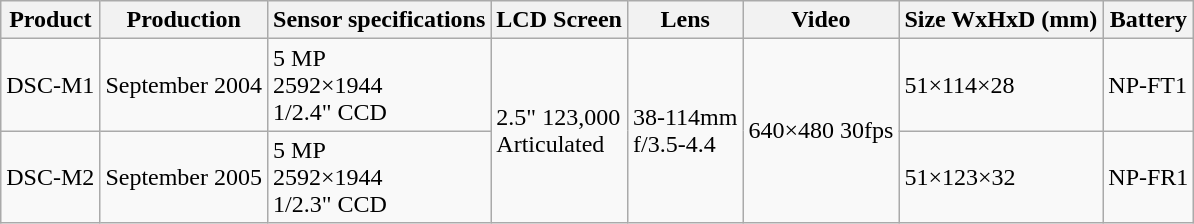<table class="wikitable">
<tr>
<th>Product</th>
<th>Production</th>
<th>Sensor specifications</th>
<th>LCD Screen</th>
<th>Lens</th>
<th>Video</th>
<th>Size WxHxD (mm)</th>
<th>Battery</th>
</tr>
<tr>
<td>DSC-M1</td>
<td>September 2004</td>
<td>5 MP<br>2592×1944<br>1/2.4" CCD</td>
<td rowspan="2">2.5" 123,000<br>Articulated</td>
<td rowspan="2">38-114mm<br>f/3.5-4.4</td>
<td rowspan="2">640×480 30fps</td>
<td>51×114×28</td>
<td>NP-FT1</td>
</tr>
<tr>
<td>DSC-M2</td>
<td>September 2005</td>
<td>5 MP<br>2592×1944<br>1/2.3" CCD</td>
<td>51×123×32</td>
<td>NP-FR1</td>
</tr>
</table>
